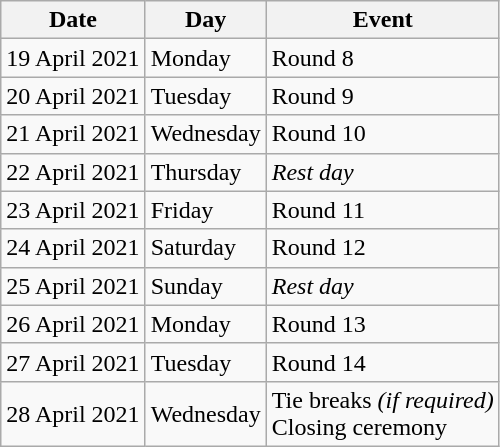<table class="wikitable" style="display:inline-table">
<tr>
<th>Date</th>
<th>Day</th>
<th>Event</th>
</tr>
<tr>
<td>19 April 2021</td>
<td>Monday</td>
<td>Round 8</td>
</tr>
<tr>
<td>20 April 2021</td>
<td>Tuesday</td>
<td>Round 9</td>
</tr>
<tr>
<td>21 April 2021</td>
<td>Wednesday</td>
<td>Round 10</td>
</tr>
<tr>
<td>22 April 2021</td>
<td>Thursday</td>
<td><em>Rest day</em></td>
</tr>
<tr>
<td>23 April 2021</td>
<td>Friday</td>
<td>Round 11</td>
</tr>
<tr>
<td>24 April 2021</td>
<td>Saturday</td>
<td>Round 12</td>
</tr>
<tr>
<td>25 April 2021</td>
<td>Sunday</td>
<td><em>Rest day</em></td>
</tr>
<tr>
<td>26 April 2021</td>
<td>Monday</td>
<td>Round 13</td>
</tr>
<tr>
<td>27 April 2021</td>
<td>Tuesday</td>
<td>Round 14</td>
</tr>
<tr>
<td>28 April 2021</td>
<td>Wednesday</td>
<td>Tie breaks <em>(if required)</em> <br> Closing ceremony</td>
</tr>
</table>
